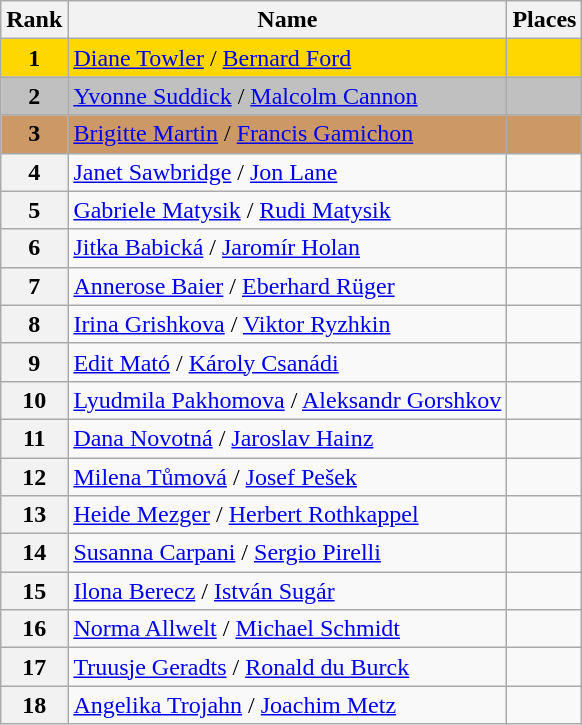<table class="wikitable">
<tr>
<th>Rank</th>
<th>Name</th>
<th>Places</th>
</tr>
<tr bgcolor="gold">
<td align="center"><strong>1</strong></td>
<td> <a href='#'>Diane Towler</a> / <a href='#'>Bernard Ford</a></td>
<td></td>
</tr>
<tr bgcolor="silver">
<td align="center"><strong>2</strong></td>
<td> <a href='#'>Yvonne Suddick</a> / <a href='#'>Malcolm Cannon</a></td>
<td></td>
</tr>
<tr bgcolor="cc9966">
<td align="center"><strong>3</strong></td>
<td> <a href='#'>Brigitte Martin</a> / <a href='#'>Francis Gamichon</a></td>
<td></td>
</tr>
<tr>
<th>4</th>
<td> <a href='#'>Janet Sawbridge</a> / <a href='#'>Jon Lane</a></td>
<td></td>
</tr>
<tr>
<th>5</th>
<td> <a href='#'>Gabriele Matysik</a> / <a href='#'>Rudi Matysik</a></td>
<td></td>
</tr>
<tr>
<th>6</th>
<td> <a href='#'>Jitka Babická</a> / <a href='#'>Jaromír Holan</a></td>
<td></td>
</tr>
<tr>
<th>7</th>
<td> <a href='#'>Annerose Baier</a> / <a href='#'>Eberhard Rüger</a></td>
<td></td>
</tr>
<tr>
<th>8</th>
<td> <a href='#'>Irina Grishkova</a> / <a href='#'>Viktor Ryzhkin</a></td>
<td></td>
</tr>
<tr>
<th>9</th>
<td> <a href='#'>Edit Mató</a> / <a href='#'>Károly Csanádi</a></td>
<td></td>
</tr>
<tr>
<th>10</th>
<td> <a href='#'>Lyudmila Pakhomova</a> / <a href='#'>Aleksandr Gorshkov</a></td>
<td></td>
</tr>
<tr>
<th>11</th>
<td> <a href='#'>Dana Novotná</a> / <a href='#'>Jaroslav Hainz</a></td>
<td></td>
</tr>
<tr>
<th>12</th>
<td> <a href='#'>Milena Tůmová</a> / <a href='#'>Josef Pešek</a></td>
<td></td>
</tr>
<tr>
<th>13</th>
<td> <a href='#'>Heide Mezger</a> / <a href='#'>Herbert Rothkappel</a></td>
<td></td>
</tr>
<tr>
<th>14</th>
<td> <a href='#'>Susanna Carpani</a> / <a href='#'>Sergio Pirelli</a></td>
<td></td>
</tr>
<tr>
<th>15</th>
<td> <a href='#'>Ilona Berecz</a> / <a href='#'>István Sugár</a></td>
<td></td>
</tr>
<tr>
<th>16</th>
<td> <a href='#'>Norma Allwelt</a> / <a href='#'>Michael Schmidt</a></td>
<td></td>
</tr>
<tr>
<th>17</th>
<td> <a href='#'>Truusje Geradts</a> / <a href='#'>Ronald du Burck</a></td>
<td></td>
</tr>
<tr>
<th>18</th>
<td> <a href='#'>Angelika Trojahn</a> / <a href='#'>Joachim Metz</a></td>
<td></td>
</tr>
</table>
